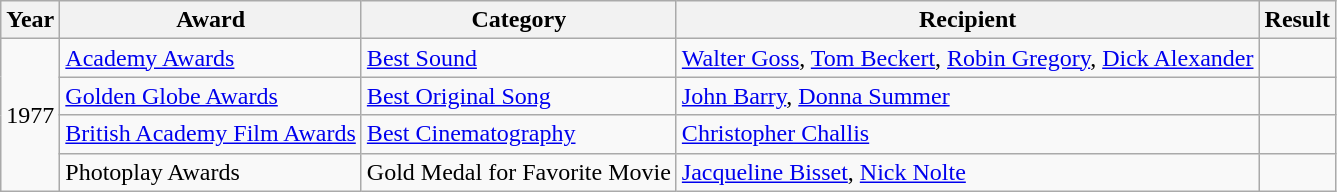<table class="wikitable">
<tr>
<th Colspan="1">Year</th>
<th Colspan="1">Award</th>
<th Colspan="1">Category</th>
<th Colspan="1">Recipient</th>
<th Colspan="1">Result</th>
</tr>
<tr>
<td rowspan="4">1977</td>
<td rowspan="1"><a href='#'>Academy Awards</a></td>
<td><a href='#'>Best Sound</a></td>
<td><a href='#'>Walter Goss</a>, <a href='#'>Tom Beckert</a>, <a href='#'>Robin Gregory</a>, <a href='#'>Dick Alexander</a></td>
<td></td>
</tr>
<tr>
<td><a href='#'>Golden Globe Awards</a></td>
<td><a href='#'>Best Original Song</a></td>
<td><a href='#'>John Barry</a>, <a href='#'>Donna Summer</a></td>
<td></td>
</tr>
<tr>
<td><a href='#'>British Academy Film Awards</a></td>
<td><a href='#'>Best Cinematography</a></td>
<td><a href='#'>Christopher Challis</a></td>
<td></td>
</tr>
<tr>
<td>Photoplay Awards</td>
<td>Gold Medal for Favorite Movie</td>
<td><a href='#'>Jacqueline Bisset</a>, <a href='#'>Nick Nolte</a></td>
<td></td>
</tr>
</table>
